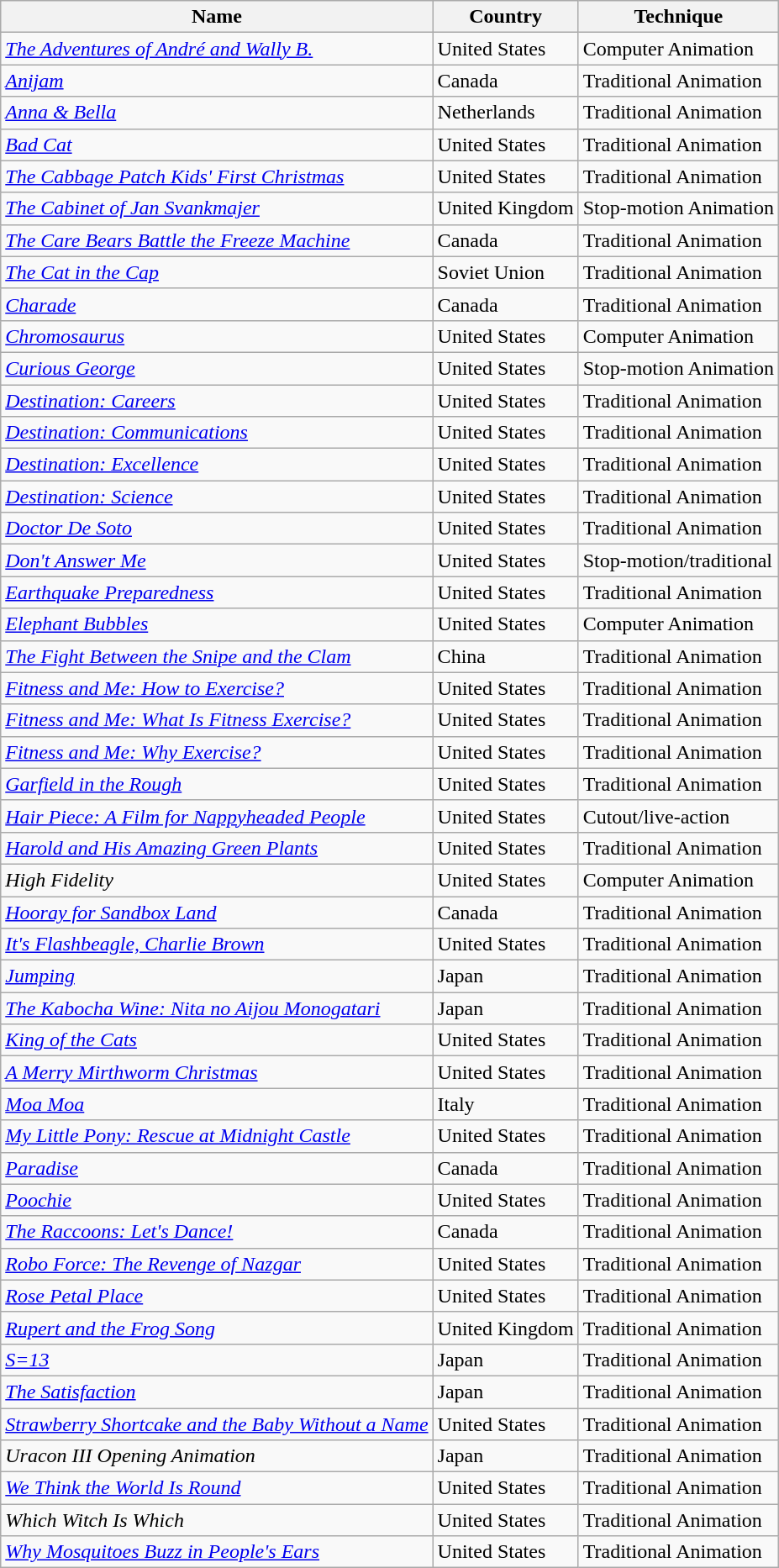<table class="wikitable sortable">
<tr>
<th>Name</th>
<th>Country</th>
<th>Technique</th>
</tr>
<tr>
<td><em><a href='#'>The Adventures of André and Wally B.</a></em></td>
<td>United States</td>
<td>Computer Animation</td>
</tr>
<tr>
<td><em><a href='#'>Anijam</a></em></td>
<td>Canada</td>
<td>Traditional Animation</td>
</tr>
<tr>
<td><em><a href='#'>Anna & Bella</a></em></td>
<td>Netherlands</td>
<td>Traditional Animation</td>
</tr>
<tr>
<td><em><a href='#'>Bad Cat</a></em></td>
<td>United States</td>
<td>Traditional Animation</td>
</tr>
<tr>
<td><em><a href='#'>The Cabbage Patch Kids' First Christmas</a></em></td>
<td>United States</td>
<td>Traditional Animation</td>
</tr>
<tr>
<td><em><a href='#'>The Cabinet of Jan Svankmajer</a></em></td>
<td>United Kingdom</td>
<td>Stop-motion Animation</td>
</tr>
<tr>
<td><em><a href='#'>The Care Bears Battle the Freeze Machine</a></em></td>
<td>Canada</td>
<td>Traditional Animation</td>
</tr>
<tr>
<td><em><a href='#'>The Cat in the Cap</a></em></td>
<td>Soviet Union</td>
<td>Traditional Animation</td>
</tr>
<tr>
<td><em><a href='#'>Charade</a></em></td>
<td>Canada</td>
<td>Traditional Animation</td>
</tr>
<tr>
<td><em><a href='#'>Chromosaurus</a></em></td>
<td>United States</td>
<td>Computer Animation</td>
</tr>
<tr>
<td><em><a href='#'>Curious George</a></em></td>
<td>United States</td>
<td>Stop-motion Animation</td>
</tr>
<tr>
<td><em><a href='#'>Destination: Careers</a></em></td>
<td>United States</td>
<td>Traditional Animation</td>
</tr>
<tr>
<td><em><a href='#'>Destination: Communications</a></em></td>
<td>United States</td>
<td>Traditional Animation</td>
</tr>
<tr>
<td><em><a href='#'>Destination: Excellence</a></em></td>
<td>United States</td>
<td>Traditional Animation</td>
</tr>
<tr>
<td><em><a href='#'>Destination: Science</a></em></td>
<td>United States</td>
<td>Traditional Animation</td>
</tr>
<tr>
<td><em><a href='#'>Doctor De Soto</a></em></td>
<td>United States</td>
<td>Traditional Animation</td>
</tr>
<tr>
<td><em><a href='#'>Don't Answer Me</a></em></td>
<td>United States</td>
<td>Stop-motion/traditional</td>
</tr>
<tr>
<td><em><a href='#'>Earthquake Preparedness</a></em></td>
<td>United States</td>
<td>Traditional Animation</td>
</tr>
<tr>
<td><em><a href='#'>Elephant Bubbles</a></em></td>
<td>United States</td>
<td>Computer Animation</td>
</tr>
<tr>
<td><em><a href='#'>The Fight Between the Snipe and the Clam</a></em></td>
<td>China</td>
<td>Traditional Animation</td>
</tr>
<tr>
<td><em><a href='#'>Fitness and Me: How to Exercise?</a></em></td>
<td>United States</td>
<td>Traditional Animation</td>
</tr>
<tr>
<td><em><a href='#'>Fitness and Me: What Is Fitness Exercise?</a></em></td>
<td>United States</td>
<td>Traditional Animation</td>
</tr>
<tr>
<td><em><a href='#'>Fitness and Me: Why Exercise?</a></em></td>
<td>United States</td>
<td>Traditional Animation</td>
</tr>
<tr>
<td><em><a href='#'>Garfield in the Rough</a></em></td>
<td>United States</td>
<td>Traditional Animation</td>
</tr>
<tr>
<td><em><a href='#'>Hair Piece: A Film for Nappyheaded People</a></em></td>
<td>United States</td>
<td>Cutout/live-action</td>
</tr>
<tr>
<td><em><a href='#'>Harold and His Amazing Green Plants</a></em></td>
<td>United States</td>
<td>Traditional Animation</td>
</tr>
<tr>
<td><em>High Fidelity</em></td>
<td>United States</td>
<td>Computer Animation</td>
</tr>
<tr>
<td><em><a href='#'>Hooray for Sandbox Land</a></em></td>
<td>Canada</td>
<td>Traditional Animation</td>
</tr>
<tr>
<td><em><a href='#'>It's Flashbeagle, Charlie Brown</a></em></td>
<td>United States</td>
<td>Traditional Animation</td>
</tr>
<tr>
<td><em><a href='#'>Jumping</a></em></td>
<td>Japan</td>
<td>Traditional Animation</td>
</tr>
<tr>
<td><em><a href='#'>The Kabocha Wine: Nita no Aijou Monogatari</a></em></td>
<td>Japan</td>
<td>Traditional Animation</td>
</tr>
<tr>
<td><em><a href='#'>King of the Cats</a></em></td>
<td>United States</td>
<td>Traditional Animation</td>
</tr>
<tr>
<td><em><a href='#'>A Merry Mirthworm Christmas</a></em></td>
<td>United States</td>
<td>Traditional Animation</td>
</tr>
<tr>
<td><em><a href='#'>Moa Moa</a></em></td>
<td>Italy</td>
<td>Traditional Animation</td>
</tr>
<tr>
<td><em><a href='#'>My Little Pony: Rescue at Midnight Castle</a></em></td>
<td>United States</td>
<td>Traditional Animation</td>
</tr>
<tr>
<td><em><a href='#'>Paradise</a></em></td>
<td>Canada</td>
<td>Traditional Animation</td>
</tr>
<tr>
<td><em><a href='#'>Poochie</a></em></td>
<td>United States</td>
<td>Traditional Animation</td>
</tr>
<tr>
<td><em><a href='#'>The Raccoons: Let's Dance!</a></em></td>
<td>Canada</td>
<td>Traditional Animation</td>
</tr>
<tr>
<td><em><a href='#'>Robo Force: The Revenge of Nazgar</a></em></td>
<td>United States</td>
<td>Traditional Animation</td>
</tr>
<tr>
<td><em><a href='#'>Rose Petal Place</a></em></td>
<td>United States</td>
<td>Traditional Animation</td>
</tr>
<tr>
<td><em><a href='#'>Rupert and the Frog Song</a></em></td>
<td>United Kingdom</td>
<td>Traditional Animation</td>
</tr>
<tr>
<td><em><a href='#'>S=13</a></em></td>
<td>Japan</td>
<td>Traditional Animation</td>
</tr>
<tr>
<td><em><a href='#'>The Satisfaction</a></em></td>
<td>Japan</td>
<td>Traditional Animation</td>
</tr>
<tr>
<td><em><a href='#'>Strawberry Shortcake and the Baby Without a Name</a></em></td>
<td>United States</td>
<td>Traditional Animation</td>
</tr>
<tr>
<td><em>Uracon III Opening Animation</em></td>
<td>Japan</td>
<td>Traditional Animation</td>
</tr>
<tr>
<td><em><a href='#'>We Think the World Is Round</a></em></td>
<td>United States</td>
<td>Traditional Animation</td>
</tr>
<tr>
<td><em>Which Witch Is Which</em></td>
<td>United States</td>
<td>Traditional Animation</td>
</tr>
<tr>
<td><em><a href='#'>Why Mosquitoes Buzz in People's Ears</a></em></td>
<td>United States</td>
<td>Traditional Animation</td>
</tr>
</table>
